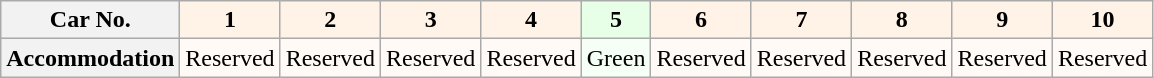<table class="wikitable">
<tr>
<th>Car No.</th>
<th style="background: #FFF2E6">1</th>
<th style="background: #FFF2E6">2</th>
<th style="background: #FFF2E6">3</th>
<th style="background: #FFF2E6">4</th>
<th style="background: #E6FFE6">5</th>
<th style="background: #FFF2E6">6</th>
<th style="background: #FFF2E6">7</th>
<th style="background: #FFF2E6">8</th>
<th style="background: #FFF2E6">9</th>
<th style="background: #FFF2E6">10</th>
</tr>
<tr>
<th>Accommodation</th>
<td style="background: #FFFAF5">Reserved</td>
<td style="background: #FFFAF5">Reserved</td>
<td style="background: #FFFAF5">Reserved</td>
<td style="background: #FFFAF5">Reserved</td>
<td style="background: #F5FFF5">Green</td>
<td style="background: #FFFAF5">Reserved</td>
<td style="background: #FFFAF5">Reserved</td>
<td style="background: #FFFAF5">Reserved</td>
<td style="background: #FFFAF5">Reserved</td>
<td style="background: #FFFAF5">Reserved</td>
</tr>
</table>
